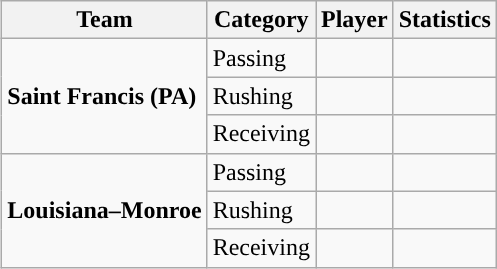<table class="wikitable" style="float: right;">
<tr>
<th>Team</th>
<th>Category</th>
<th>Player</th>
<th>Statistics</th>
</tr>
<tr>
<td rowspan=3><strong>Saint Francis (PA)</strong></td>
<td>Passing</td>
<td></td>
<td></td>
</tr>
<tr>
<td>Rushing</td>
<td></td>
<td></td>
</tr>
<tr>
<td>Receiving</td>
<td></td>
<td></td>
</tr>
<tr>
<td rowspan=3><strong>Louisiana–Monroe</strong></td>
<td>Passing</td>
<td></td>
<td></td>
</tr>
<tr>
<td>Rushing</td>
<td></td>
<td></td>
</tr>
<tr>
<td>Receiving</td>
<td></td>
<td></td>
</tr>
</table>
